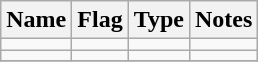<table class="wikitable sortable">
<tr>
<th>Name</th>
<th>Flag</th>
<th>Type</th>
<th>Notes</th>
</tr>
<tr>
<td></td>
<td></td>
<td></td>
<td></td>
</tr>
<tr>
<td></td>
<td></td>
<td></td>
<td></td>
</tr>
<tr>
</tr>
</table>
